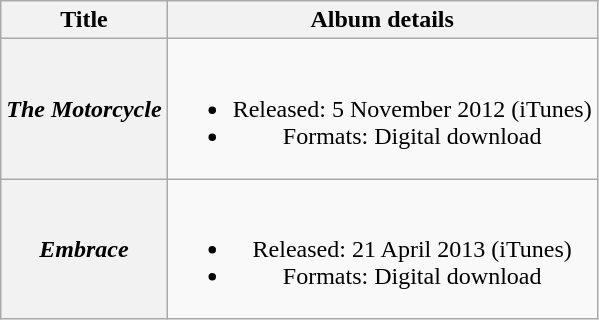<table class="wikitable plainrowheaders" style="text-align:center;">
<tr>
<th scope="col" rowspan="1" style="width:;">Title</th>
<th scope="col" rowspan="1" style="width:;">Album details</th>
</tr>
<tr>
<th scope="row"><em>The Motorcycle</em></th>
<td><br><ul><li>Released: 5 November 2012 <span>(iTunes)</span></li><li>Formats: Digital download</li></ul></td>
</tr>
<tr>
<th scope="row"><em>Embrace</em></th>
<td><br><ul><li>Released: 21 April 2013 <span>(iTunes)</span></li><li>Formats: Digital download</li></ul></td>
</tr>
</table>
